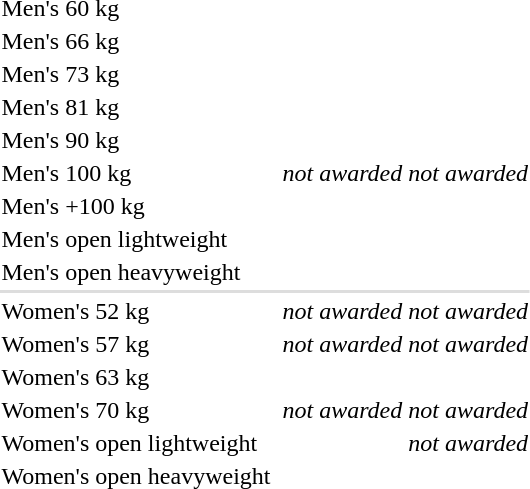<table>
<tr>
<td>Men's 60 kg</td>
<td nowrap></td>
<td></td>
<td></td>
</tr>
<tr>
<td rowspan=2>Men's 66 kg</td>
<td rowspan=2></td>
<td rowspan=2></td>
<td></td>
</tr>
<tr>
<td></td>
</tr>
<tr>
<td>Men's 73 kg</td>
<td></td>
<td></td>
<td></td>
</tr>
<tr>
<td>Men's 81 kg</td>
<td></td>
<td></td>
<td></td>
</tr>
<tr>
<td rowspan=2>Men's 90 kg</td>
<td rowspan=2></td>
<td rowspan=2></td>
<td></td>
</tr>
<tr>
<td></td>
</tr>
<tr>
<td>Men's 100 kg</td>
<td></td>
<td><em>not awarded</em></td>
<td><em>not awarded</em></td>
</tr>
<tr>
<td>Men's +100 kg</td>
<td></td>
<td></td>
<td nowrap></td>
</tr>
<tr>
<td rowspan=2>Men's open lightweight</td>
<td rowspan=2></td>
<td rowspan=2></td>
<td></td>
</tr>
<tr>
<td></td>
</tr>
<tr>
<td rowspan=2>Men's open heavyweight</td>
<td rowspan=2></td>
<td rowspan=2></td>
<td></td>
</tr>
<tr>
<td></td>
</tr>
<tr bgcolor=#dddddd>
<td colspan=4></td>
</tr>
<tr>
<td>Women's 52 kg</td>
<td></td>
<td><em>not awarded</em></td>
<td><em>not awarded</em></td>
</tr>
<tr>
<td>Women's 57 kg</td>
<td></td>
<td><em>not awarded</em></td>
<td><em>not awarded</em></td>
</tr>
<tr>
<td>Women's 63 kg</td>
<td></td>
<td></td>
<td></td>
</tr>
<tr>
<td>Women's 70 kg</td>
<td></td>
<td><em>not awarded</em></td>
<td><em>not awarded</em></td>
</tr>
<tr>
<td>Women's open lightweight</td>
<td></td>
<td nowrap></td>
<td><em>not awarded</em></td>
</tr>
<tr>
<td rowspan=2>Women's open heavyweight</td>
<td rowspan=2></td>
<td rowspan=2></td>
<td></td>
</tr>
<tr>
<td></td>
</tr>
</table>
